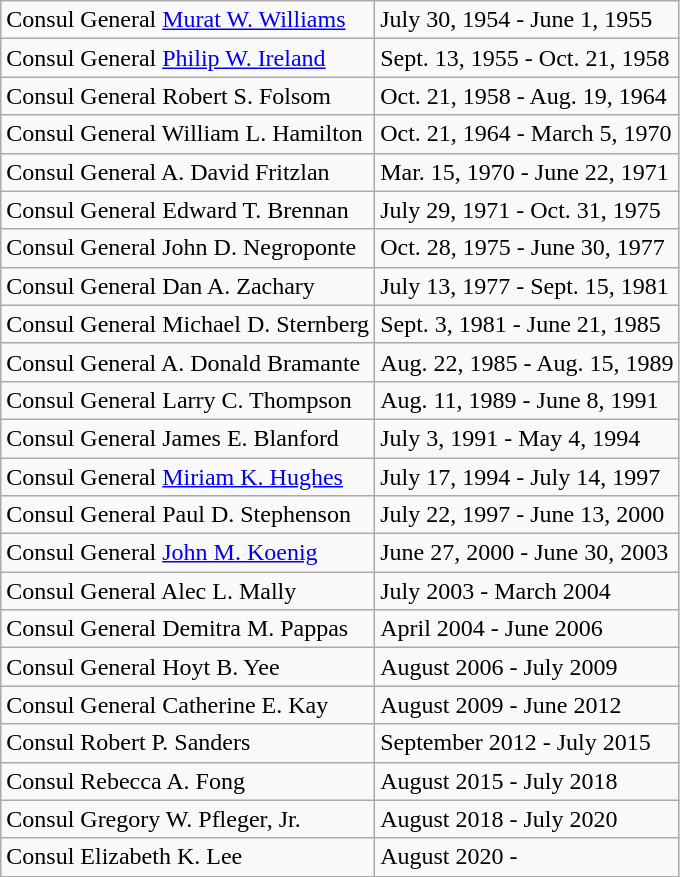<table class="wikitable" border="1">
<tr>
<td>Consul General <a href='#'>Murat W. Williams</a></td>
<td>July 30, 1954 - June 1, 1955</td>
</tr>
<tr>
<td>Consul General <a href='#'>Philip W. Ireland</a></td>
<td>Sept. 13, 1955 - Oct. 21, 1958</td>
</tr>
<tr>
<td>Consul General Robert S. Folsom</td>
<td>Oct. 21, 1958 - Aug. 19, 1964</td>
</tr>
<tr>
<td>Consul General William L. Hamilton</td>
<td>Oct. 21, 1964 - March 5, 1970</td>
</tr>
<tr>
<td>Consul General A. David Fritzlan</td>
<td>Mar. 15, 1970 - June 22, 1971</td>
</tr>
<tr>
<td>Consul General Edward T. Brennan</td>
<td>July 29, 1971 - Oct. 31, 1975</td>
</tr>
<tr>
<td>Consul General John D. Negroponte</td>
<td>Oct. 28, 1975 - June 30, 1977</td>
</tr>
<tr>
<td>Consul General Dan A. Zachary</td>
<td>July 13, 1977 - Sept. 15, 1981</td>
</tr>
<tr>
<td>Consul General Michael D. Sternberg</td>
<td>Sept. 3, 1981 - June 21, 1985</td>
</tr>
<tr>
<td>Consul General A. Donald Bramante</td>
<td>Aug. 22, 1985 - Aug. 15, 1989</td>
</tr>
<tr>
<td>Consul General Larry C. Thompson</td>
<td>Aug. 11, 1989 - June 8, 1991</td>
</tr>
<tr>
<td>Consul General James E. Blanford</td>
<td>July 3, 1991 - May 4, 1994</td>
</tr>
<tr>
<td>Consul General <a href='#'>Miriam K. Hughes</a></td>
<td>July 17, 1994 - July 14, 1997</td>
</tr>
<tr>
<td>Consul General Paul D. Stephenson</td>
<td>July 22, 1997 - June 13, 2000</td>
</tr>
<tr>
<td>Consul General <a href='#'>John M. Koenig</a></td>
<td>June 27, 2000 - June 30, 2003</td>
</tr>
<tr>
<td>Consul General Alec L. Mally</td>
<td>July 2003 - March 2004</td>
</tr>
<tr>
<td>Consul General Demitra M. Pappas</td>
<td>April 2004 - June 2006</td>
</tr>
<tr>
<td>Consul General Hoyt B. Yee</td>
<td>August 2006 - July 2009</td>
</tr>
<tr>
<td>Consul General Catherine E. Kay</td>
<td>August 2009 - June 2012</td>
</tr>
<tr>
<td>Consul Robert P. Sanders</td>
<td>September 2012 - July 2015</td>
</tr>
<tr>
<td>Consul Rebecca A. Fong</td>
<td>August 2015 - July 2018</td>
</tr>
<tr>
<td>Consul Gregory W. Pfleger, Jr.</td>
<td>August 2018 - July 2020</td>
</tr>
<tr>
<td>Consul Elizabeth K. Lee</td>
<td>August 2020 -</td>
</tr>
</table>
